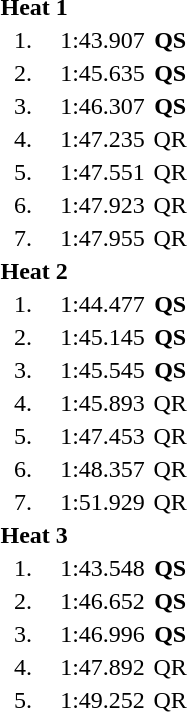<table style="text-align:center">
<tr>
<td colspan=4 align=left><strong>Heat 1</strong></td>
</tr>
<tr>
<td width=30>1.</td>
<td align=left></td>
<td width=60>1:43.907</td>
<td><strong>QS</strong></td>
</tr>
<tr>
<td>2.</td>
<td align=left></td>
<td>1:45.635</td>
<td><strong>QS</strong></td>
</tr>
<tr>
<td>3.</td>
<td align=left></td>
<td>1:46.307</td>
<td><strong>QS</strong></td>
</tr>
<tr>
<td>4.</td>
<td align=left></td>
<td>1:47.235</td>
<td>QR</td>
</tr>
<tr>
<td>5.</td>
<td align=left></td>
<td>1:47.551</td>
<td>QR</td>
</tr>
<tr>
<td>6.</td>
<td align=left></td>
<td>1:47.923</td>
<td>QR</td>
</tr>
<tr>
<td>7.</td>
<td align=left></td>
<td>1:47.955</td>
<td>QR</td>
</tr>
<tr>
<td colspan=4 align=left><strong>Heat 2</strong></td>
</tr>
<tr>
<td>1.</td>
<td align=left></td>
<td>1:44.477</td>
<td><strong>QS</strong></td>
</tr>
<tr>
<td>2.</td>
<td align=left></td>
<td>1:45.145</td>
<td><strong>QS</strong></td>
</tr>
<tr>
<td>3.</td>
<td align=left></td>
<td>1:45.545</td>
<td><strong>QS</strong></td>
</tr>
<tr>
<td>4.</td>
<td align=left></td>
<td>1:45.893</td>
<td>QR</td>
</tr>
<tr>
<td>5.</td>
<td align=left></td>
<td>1:47.453</td>
<td>QR</td>
</tr>
<tr>
<td>6.</td>
<td align=left></td>
<td>1:48.357</td>
<td>QR</td>
</tr>
<tr>
<td>7.</td>
<td align=left></td>
<td>1:51.929</td>
<td>QR</td>
</tr>
<tr>
<td colspan=4 align=left><strong>Heat 3</strong></td>
</tr>
<tr>
<td>1.</td>
<td align=left></td>
<td>1:43.548</td>
<td><strong>QS</strong></td>
</tr>
<tr>
<td>2.</td>
<td align=left></td>
<td>1:46.652</td>
<td><strong>QS</strong></td>
</tr>
<tr>
<td>3.</td>
<td align=left></td>
<td>1:46.996</td>
<td><strong>QS</strong></td>
</tr>
<tr>
<td>4.</td>
<td align=left></td>
<td>1:47.892</td>
<td>QR</td>
</tr>
<tr>
<td>5.</td>
<td align=left></td>
<td>1:49.252</td>
<td>QR</td>
</tr>
</table>
